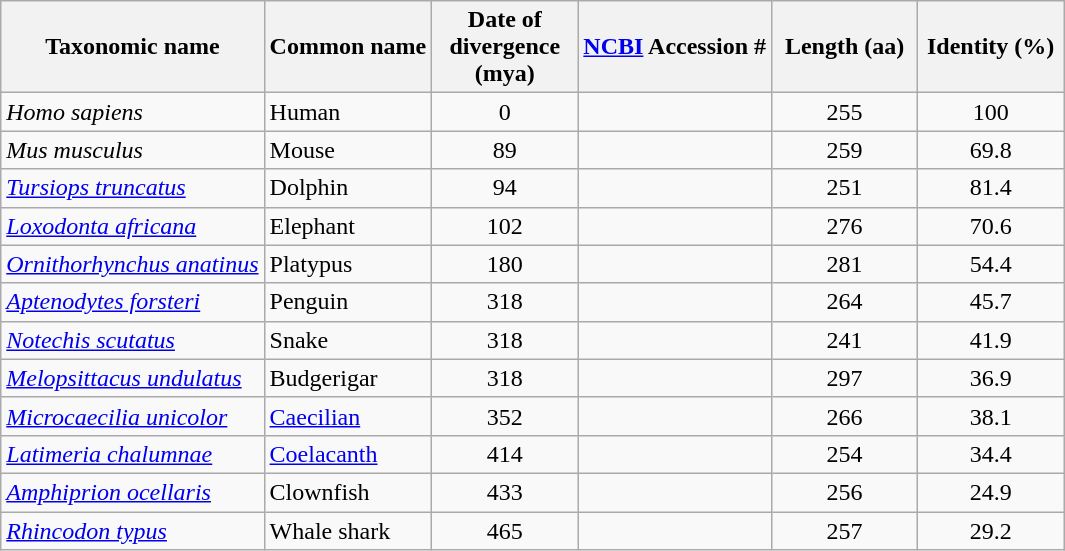<table class="wikitable">
<tr>
<th>Taxonomic name</th>
<th>Common name</th>
<th width="90">Date of divergence (mya)</th>
<th><a href='#'>NCBI</a> Accession #</th>
<th width="90">Length (aa)</th>
<th width="90">Identity (%) </th>
</tr>
<tr>
<td><em>Homo sapiens</em></td>
<td>Human</td>
<td align="middle">0</td>
<td></td>
<td align="middle">255</td>
<td align="middle">100</td>
</tr>
<tr>
<td><em>Mus musculus</em></td>
<td>Mouse</td>
<td align="middle">89</td>
<td></td>
<td align="middle">259</td>
<td align="middle">69.8</td>
</tr>
<tr>
<td><a href='#'><em>Tursiops truncatus</em></a></td>
<td>Dolphin</td>
<td align="middle">94</td>
<td></td>
<td align="middle">251</td>
<td align="middle">81.4</td>
</tr>
<tr>
<td><a href='#'><em>Loxodonta africana</em></a></td>
<td>Elephant</td>
<td align="middle">102</td>
<td></td>
<td align="middle">276</td>
<td align="middle">70.6</td>
</tr>
<tr>
<td><a href='#'><em>Ornithorhynchus anatinus</em></a></td>
<td>Platypus</td>
<td align="middle">180</td>
<td></td>
<td align="middle">281</td>
<td align="middle">54.4</td>
</tr>
<tr>
<td><a href='#'><em>Aptenodytes forsteri</em></a></td>
<td>Penguin</td>
<td align="middle">318</td>
<td></td>
<td align="middle">264</td>
<td align="middle">45.7</td>
</tr>
<tr>
<td><a href='#'><em>Notechis scutatus</em></a></td>
<td>Snake</td>
<td align="middle">318</td>
<td></td>
<td align="middle">241</td>
<td align="middle">41.9</td>
</tr>
<tr>
<td><a href='#'><em>Melopsittacus undulatus</em></a></td>
<td>Budgerigar</td>
<td align="middle">318</td>
<td></td>
<td align="middle">297</td>
<td align="middle">36.9</td>
</tr>
<tr>
<td><em><a href='#'>Microcaecilia unicolor</a></em></td>
<td><a href='#'>Caecilian</a></td>
<td align="middle">352</td>
<td></td>
<td align="middle">266</td>
<td align="middle">38.1</td>
</tr>
<tr>
<td><a href='#'><em>Latimeria chalumnae</em></a></td>
<td><a href='#'>Coelacanth</a></td>
<td align="middle">414</td>
<td></td>
<td align="middle">254</td>
<td align="middle">34.4</td>
</tr>
<tr>
<td><a href='#'><em>Amphiprion ocellaris</em></a></td>
<td>Clownfish</td>
<td align="middle">433</td>
<td></td>
<td align="middle">256</td>
<td align="middle">24.9</td>
</tr>
<tr>
<td><a href='#'><em>Rhincodon typus</em></a></td>
<td>Whale shark</td>
<td align="middle">465</td>
<td></td>
<td align="middle">257</td>
<td align="middle">29.2</td>
</tr>
</table>
